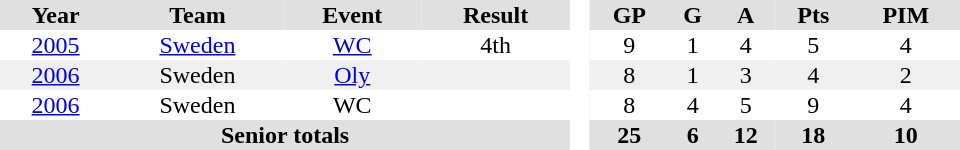<table border="0" cellpadding="1" cellspacing="0" style="text-align:center; width:40em">
<tr bgcolor="#e0e0e0">
<th>Year</th>
<th>Team</th>
<th>Event</th>
<th>Result</th>
<th rowspan="99" bgcolor="#ffffff"> </th>
<th>GP</th>
<th>G</th>
<th>A</th>
<th>Pts</th>
<th>PIM</th>
</tr>
<tr>
<td><a href='#'>2005</a></td>
<td><a href='#'>Sweden</a></td>
<td><a href='#'>WC</a></td>
<td>4th</td>
<td>9</td>
<td>1</td>
<td>4</td>
<td>5</td>
<td>4</td>
</tr>
<tr bgcolor="#f0f0f0">
<td><a href='#'>2006</a></td>
<td>Sweden</td>
<td><a href='#'>Oly</a></td>
<td></td>
<td>8</td>
<td>1</td>
<td>3</td>
<td>4</td>
<td>2</td>
</tr>
<tr>
<td><a href='#'>2006</a></td>
<td>Sweden</td>
<td>WC</td>
<td></td>
<td>8</td>
<td>4</td>
<td>5</td>
<td>9</td>
<td>4</td>
</tr>
<tr bgcolor="#e0e0e0">
<th colspan=4>Senior totals</th>
<th>25</th>
<th>6</th>
<th>12</th>
<th>18</th>
<th>10</th>
</tr>
</table>
